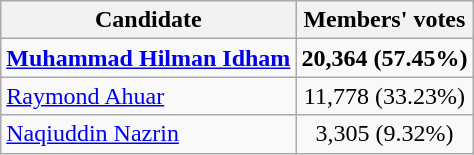<table class=wikitable style=text-align:center>
<tr>
<th>Candidate</th>
<th>Members' votes</th>
</tr>
<tr>
<td align=left><strong><a href='#'>Muhammad Hilman Idham</a></strong></td>
<td><strong>20,364 (57.45%)</strong></td>
</tr>
<tr>
<td align=left><a href='#'>Raymond Ahuar</a></td>
<td>11,778 (33.23%)</td>
</tr>
<tr>
<td align=left><a href='#'>Naqiuddin Nazrin</a></td>
<td>3,305 (9.32%)</td>
</tr>
</table>
